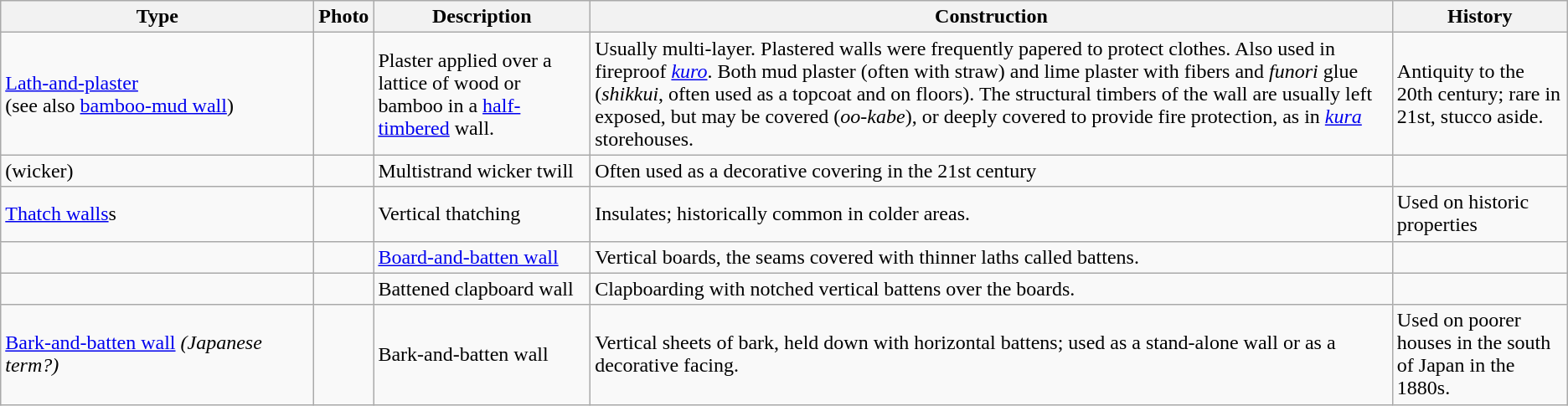<table class="wikitable sortable">
<tr>
<th width=20%>Type</th>
<th>Photo</th>
<th>Description</th>
<th>Construction</th>
<th>History</th>
</tr>
<tr>
<td><a href='#'>Lath-and-plaster</a><br> (see also <a href='#'>bamboo-mud wall</a>)</td>
<td></td>
<td>Plaster applied over a lattice of wood or bamboo in a <a href='#'>half-timbered</a> wall.</td>
<td>Usually multi-layer. Plastered walls were frequently papered to protect clothes. Also used in fireproof <em><a href='#'>kuro</a></em>. Both mud plaster (often with straw) and lime plaster with fibers and <em>funori</em> glue (<em>shikkui</em>, often used as a topcoat and on floors). The structural timbers of the wall are usually left exposed, but may be covered (<em>oo-kabe</em>), or deeply covered to provide fire protection, as in <em><a href='#'>kura</a></em> storehouses.</td>
<td>Antiquity to the 20th century; rare in 21st, stucco aside.</td>
</tr>
<tr>
<td> (wicker)</td>
<td></td>
<td>Multistrand wicker twill</td>
<td>Often used as a decorative covering in the 21st century</td>
<td></td>
</tr>
<tr>
<td><a href='#'>Thatch walls</a>s</td>
<td></td>
<td>Vertical thatching</td>
<td>Insulates; historically common in colder areas.</td>
<td>Used on historic properties</td>
</tr>
<tr>
<td></td>
<td></td>
<td><a href='#'>Board-and-batten wall</a></td>
<td>Vertical boards, the seams covered with thinner laths called battens.</td>
<td></td>
</tr>
<tr>
<td></td>
<td></td>
<td>Battened clapboard wall</td>
<td>Clapboarding with notched vertical battens over the boards.</td>
<td></td>
</tr>
<tr>
<td><a href='#'>Bark-and-batten wall</a> <em>(Japanese term?)</em></td>
<td></td>
<td>Bark-and-batten wall</td>
<td>Vertical sheets of bark, held down with horizontal battens; used as a stand-alone wall or as a decorative facing.</td>
<td>Used on poorer houses in the south of Japan in the 1880s.</td>
</tr>
</table>
